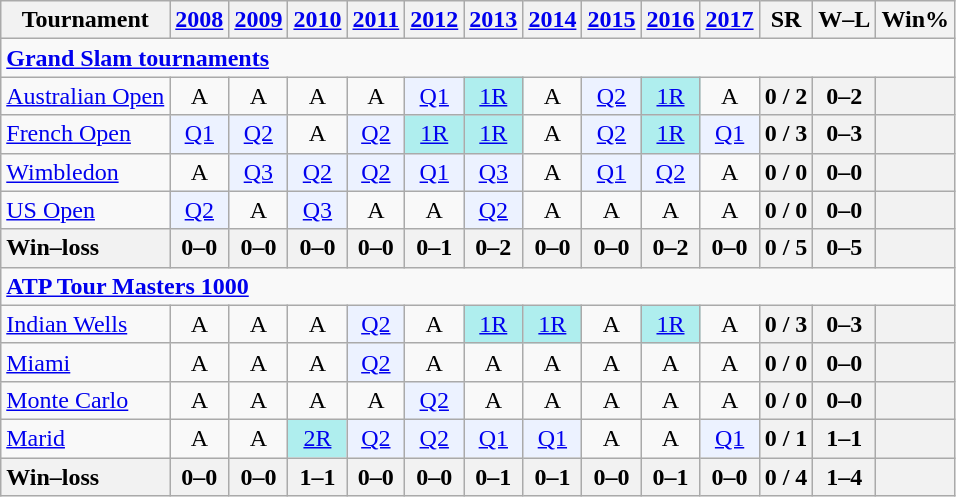<table class=wikitable style=text-align:center>
<tr>
<th>Tournament</th>
<th><a href='#'>2008</a></th>
<th><a href='#'>2009</a></th>
<th><a href='#'>2010</a></th>
<th><a href='#'>2011</a></th>
<th><a href='#'>2012</a></th>
<th><a href='#'>2013</a></th>
<th><a href='#'>2014</a></th>
<th><a href='#'>2015</a></th>
<th><a href='#'>2016</a></th>
<th><a href='#'>2017</a></th>
<th>SR</th>
<th>W–L</th>
<th>Win%</th>
</tr>
<tr>
<td colspan=25 style=text-align:left><a href='#'><strong>Grand Slam tournaments</strong></a></td>
</tr>
<tr>
<td align=left><a href='#'>Australian Open</a></td>
<td>A</td>
<td>A</td>
<td>A</td>
<td>A</td>
<td bgcolor=ecf2ff><a href='#'>Q1</a></td>
<td bgcolor=afeeee><a href='#'>1R</a></td>
<td>A</td>
<td bgcolor=ecf2ff><a href='#'>Q2</a></td>
<td bgcolor=afeeee><a href='#'>1R</a></td>
<td>A</td>
<th>0 / 2</th>
<th>0–2</th>
<th></th>
</tr>
<tr>
<td align=left><a href='#'>French Open</a></td>
<td bgcolor=ecf2ff><a href='#'>Q1</a></td>
<td bgcolor=ecf2ff><a href='#'>Q2</a></td>
<td>A</td>
<td bgcolor=ecf2ff><a href='#'>Q2</a></td>
<td bgcolor=afeeee><a href='#'>1R</a></td>
<td bgcolor=afeeee><a href='#'>1R</a></td>
<td>A</td>
<td bgcolor=ecf2ff><a href='#'>Q2</a></td>
<td bgcolor=afeeee><a href='#'>1R</a></td>
<td bgcolor=ecf2ff><a href='#'>Q1</a></td>
<th>0 / 3</th>
<th>0–3</th>
<th></th>
</tr>
<tr>
<td align=left><a href='#'>Wimbledon</a></td>
<td>A</td>
<td bgcolor=ecf2ff><a href='#'>Q3</a></td>
<td bgcolor=ecf2ff><a href='#'>Q2</a></td>
<td bgcolor=ecf2ff><a href='#'>Q2</a></td>
<td bgcolor=ecf2ff><a href='#'>Q1</a></td>
<td bgcolor=ecf2ff><a href='#'>Q3</a></td>
<td>A</td>
<td bgcolor=ecf2ff><a href='#'>Q1</a></td>
<td bgcolor=ecf2ff><a href='#'>Q2</a></td>
<td>A</td>
<th>0 / 0</th>
<th>0–0</th>
<th></th>
</tr>
<tr>
<td align=left><a href='#'>US Open</a></td>
<td bgcolor=ecf2ff><a href='#'>Q2</a></td>
<td>A</td>
<td bgcolor=ecf2ff><a href='#'>Q3</a></td>
<td>A</td>
<td>A</td>
<td bgcolor=ecf2ff><a href='#'>Q2</a></td>
<td>A</td>
<td>A</td>
<td>A</td>
<td>A</td>
<th>0 / 0</th>
<th>0–0</th>
<th></th>
</tr>
<tr>
<th style=text-align:left>Win–loss</th>
<th>0–0</th>
<th>0–0</th>
<th>0–0</th>
<th>0–0</th>
<th>0–1</th>
<th>0–2</th>
<th>0–0</th>
<th>0–0</th>
<th>0–2</th>
<th>0–0</th>
<th>0 / 5</th>
<th>0–5</th>
<th></th>
</tr>
<tr>
<td colspan=25 style=text-align:left><strong><a href='#'>ATP Tour Masters 1000</a></strong></td>
</tr>
<tr>
<td align=left><a href='#'>Indian Wells</a></td>
<td>A</td>
<td>A</td>
<td>A</td>
<td bgcolor=ecf2ff><a href='#'>Q2</a></td>
<td>A</td>
<td bgcolor=afeeee><a href='#'>1R</a></td>
<td bgcolor=afeeee><a href='#'>1R</a></td>
<td>A</td>
<td bgcolor=afeeee><a href='#'>1R</a></td>
<td>A</td>
<th>0 / 3</th>
<th>0–3</th>
<th></th>
</tr>
<tr>
<td align=left><a href='#'>Miami</a></td>
<td>A</td>
<td>A</td>
<td>A</td>
<td bgcolor=ecf2ff><a href='#'>Q2</a></td>
<td>A</td>
<td>A</td>
<td>A</td>
<td>A</td>
<td>A</td>
<td>A</td>
<th>0 / 0</th>
<th>0–0</th>
<th></th>
</tr>
<tr>
<td align=left><a href='#'>Monte Carlo</a></td>
<td>A</td>
<td>A</td>
<td>A</td>
<td>A</td>
<td bgcolor=ecf2ff><a href='#'>Q2</a></td>
<td>A</td>
<td>A</td>
<td>A</td>
<td>A</td>
<td>A</td>
<th>0 / 0</th>
<th>0–0</th>
<th></th>
</tr>
<tr>
<td align=left><a href='#'>Marid</a></td>
<td>A</td>
<td>A</td>
<td bgcolor=afeeee><a href='#'>2R</a></td>
<td bgcolor=ecf2ff><a href='#'>Q2</a></td>
<td bgcolor=ecf2ff><a href='#'>Q2</a></td>
<td bgcolor=ecf2ff><a href='#'>Q1</a></td>
<td bgcolor=ecf2ff><a href='#'>Q1</a></td>
<td>A</td>
<td>A</td>
<td bgcolor=ecf2ff><a href='#'>Q1</a></td>
<th>0 / 1</th>
<th>1–1</th>
<th></th>
</tr>
<tr>
<th style=text-align:left>Win–loss</th>
<th>0–0</th>
<th>0–0</th>
<th>1–1</th>
<th>0–0</th>
<th>0–0</th>
<th>0–1</th>
<th>0–1</th>
<th>0–0</th>
<th>0–1</th>
<th>0–0</th>
<th>0 / 4</th>
<th>1–4</th>
<th></th>
</tr>
</table>
